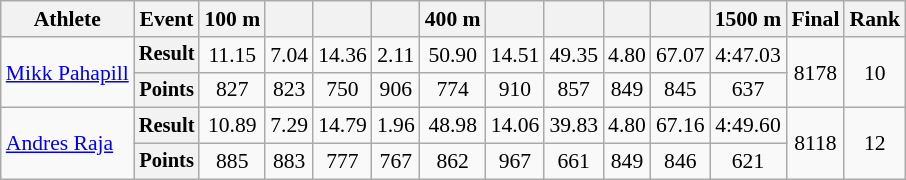<table class="wikitable" style="font-size:90%">
<tr>
<th>Athlete</th>
<th>Event</th>
<th>100 m</th>
<th></th>
<th></th>
<th></th>
<th>400 m</th>
<th></th>
<th></th>
<th></th>
<th></th>
<th>1500 m</th>
<th>Final</th>
<th>Rank</th>
</tr>
<tr align=center>
<td rowspan=2 align=left><a href='#'>Mikk Pahapill</a></td>
<th style="font-size:95%">Result</th>
<td>11.15</td>
<td>7.04</td>
<td>14.36</td>
<td>2.11</td>
<td>50.90</td>
<td>14.51</td>
<td>49.35</td>
<td>4.80</td>
<td>67.07</td>
<td>4:47.03</td>
<td rowspan=2>8178</td>
<td rowspan=2>10</td>
</tr>
<tr align=center>
<th style="font-size:95%">Points</th>
<td>827</td>
<td>823</td>
<td>750</td>
<td>906</td>
<td>774</td>
<td>910</td>
<td>857</td>
<td>849</td>
<td>845</td>
<td>637</td>
</tr>
<tr align=center>
<td rowspan=2 align=left><a href='#'>Andres Raja</a></td>
<th style="font-size:95%">Result</th>
<td>10.89</td>
<td>7.29</td>
<td>14.79</td>
<td>1.96</td>
<td>48.98</td>
<td>14.06</td>
<td>39.83</td>
<td>4.80</td>
<td>67.16</td>
<td>4:49.60</td>
<td rowspan=2>8118</td>
<td rowspan=2>12</td>
</tr>
<tr align=center>
<th style="font-size:95%">Points</th>
<td>885</td>
<td>883</td>
<td>777</td>
<td>767</td>
<td>862</td>
<td>967</td>
<td>661</td>
<td>849</td>
<td>846</td>
<td>621</td>
</tr>
</table>
